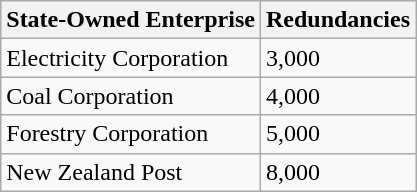<table class="wikitable">
<tr>
<th>State-Owned Enterprise</th>
<th>Redundancies</th>
</tr>
<tr>
<td>Electricity Corporation</td>
<td>3,000</td>
</tr>
<tr>
<td>Coal Corporation</td>
<td>4,000</td>
</tr>
<tr>
<td>Forestry Corporation</td>
<td>5,000</td>
</tr>
<tr>
<td>New Zealand Post</td>
<td>8,000</td>
</tr>
</table>
